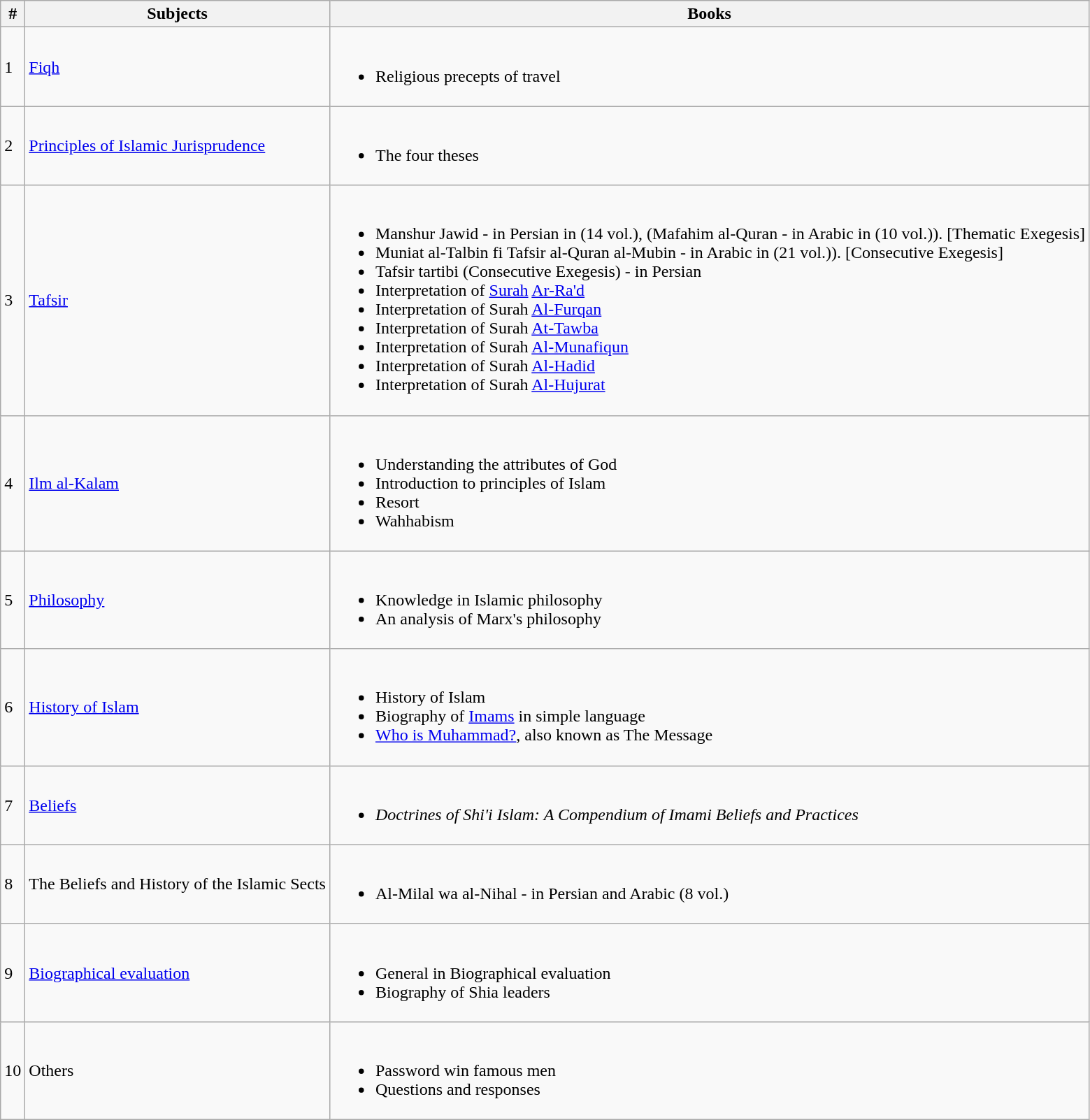<table class="wikitable">
<tr>
<th>#</th>
<th>Subjects</th>
<th>Books</th>
</tr>
<tr>
<td rowspan=1>1</td>
<td><a href='#'>Fiqh</a></td>
<td><br><ul><li>Religious precepts of travel</li></ul></td>
</tr>
<tr>
<td rowspan=1>2</td>
<td><a href='#'>Principles of Islamic Jurisprudence</a></td>
<td><br><ul><li>The four theses</li></ul></td>
</tr>
<tr>
<td rowspan=1>3</td>
<td><a href='#'>Tafsir</a></td>
<td><br><ul><li>Manshur Jawid - in Persian in (14 vol.), (Mafahim al-Quran - in Arabic in (10 vol.)). [Thematic Exegesis]</li><li>Muniat al-Talbin fi Tafsir al-Quran al-Mubin - in Arabic in (21 vol.)). [Consecutive Exegesis]</li><li>Tafsir tartibi (Consecutive Exegesis) - in Persian</li><li>Interpretation of <a href='#'>Surah</a> <a href='#'>Ar-Ra'd</a></li><li>Interpretation of Surah <a href='#'>Al-Furqan</a></li><li>Interpretation of Surah <a href='#'>At-Tawba</a></li><li>Interpretation of Surah <a href='#'>Al-Munafiqun</a></li><li>Interpretation of Surah <a href='#'>Al-Hadid</a></li><li>Interpretation of Surah <a href='#'>Al-Hujurat</a></li></ul></td>
</tr>
<tr>
<td rowspan=1>4</td>
<td><a href='#'>Ilm al-Kalam</a></td>
<td><br><ul><li>Understanding the attributes of God</li><li>Introduction to principles of Islam</li><li>Resort</li><li>Wahhabism</li></ul></td>
</tr>
<tr>
<td rowspan=1>5</td>
<td><a href='#'>Philosophy</a></td>
<td><br><ul><li>Knowledge in Islamic philosophy</li><li>An analysis of Marx's philosophy</li></ul></td>
</tr>
<tr>
<td rowspan=1>6</td>
<td><a href='#'>History of Islam</a></td>
<td><br><ul><li>History of Islam</li><li>Biography of <a href='#'>Imams</a> in simple language</li><li><a href='#'>Who is Muhammad?</a>, also known as The Message</li></ul></td>
</tr>
<tr>
<td>7</td>
<td><a href='#'>Beliefs</a></td>
<td><br><ul><li><em>Doctrines of Shi'i Islam: A Compendium of Imami Beliefs and Practices</em></li></ul></td>
</tr>
<tr>
<td>8</td>
<td>The Beliefs and History of the Islamic Sects</td>
<td><br><ul><li>Al-Milal wa al-Nihal - in Persian and Arabic (8 vol.)</li></ul></td>
</tr>
<tr>
<td rowspan="1">9</td>
<td><a href='#'>Biographical evaluation</a></td>
<td><br><ul><li>General in Biographical evaluation</li><li>Biography of Shia leaders</li></ul></td>
</tr>
<tr>
<td rowspan="1">10</td>
<td>Others</td>
<td><br><ul><li>Password win famous men</li><li>Questions and responses</li></ul></td>
</tr>
</table>
